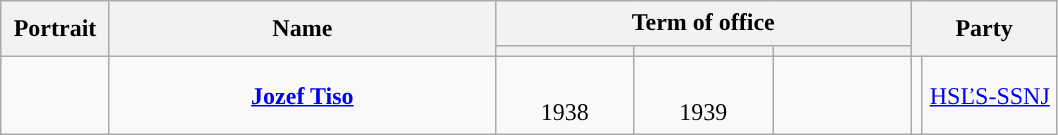<table class="wikitable" style="line-height:1.4em; text-align:center; border:1px #aaf solid">
<tr>
<th rowspan="2" width="65">Portrait</th>
<th rowspan="2" width="250">Name<br></th>
<th colspan="3">Term of office</th>
<th colspan="2" rowspan="2" width="90">Party</th>
</tr>
<tr>
<th width="85"></th>
<th width="85"></th>
<th width="85"></th>
</tr>
<tr>
<td></td>
<td><strong><a href='#'>Jozef Tiso</a></strong><br></td>
<td><br>1938</td>
<td><br>1939</td>
<td></td>
<td style="background-color: "></td>
<td><a href='#'>HSĽS-SSNJ</a></td>
</tr>
</table>
